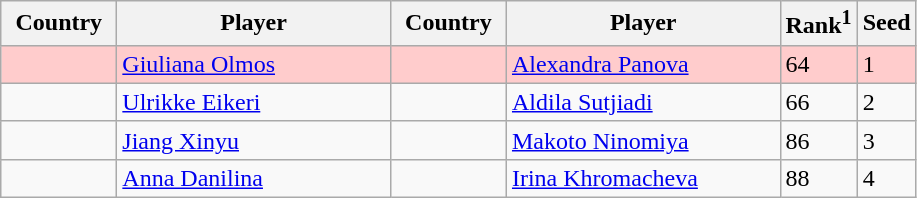<table class="sortable wikitable">
<tr>
<th width="70">Country</th>
<th width="175">Player</th>
<th width="70">Country</th>
<th width="175">Player</th>
<th>Rank<sup>1</sup></th>
<th>Seed</th>
</tr>
<tr style="background:#fcc;">
<td></td>
<td><a href='#'>Giuliana Olmos</a></td>
<td></td>
<td><a href='#'>Alexandra Panova</a></td>
<td>64</td>
<td>1</td>
</tr>
<tr>
<td></td>
<td><a href='#'>Ulrikke Eikeri</a></td>
<td></td>
<td><a href='#'>Aldila Sutjiadi</a></td>
<td>66</td>
<td>2</td>
</tr>
<tr>
<td></td>
<td><a href='#'>Jiang Xinyu</a></td>
<td></td>
<td><a href='#'>Makoto Ninomiya</a></td>
<td>86</td>
<td>3</td>
</tr>
<tr>
<td></td>
<td><a href='#'>Anna Danilina</a></td>
<td></td>
<td><a href='#'>Irina Khromacheva</a></td>
<td>88</td>
<td>4</td>
</tr>
</table>
